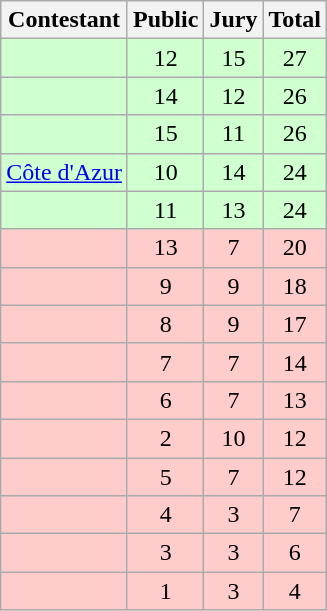<table class="wikitable sortable">
<tr>
<th scope=col>Contestant</th>
<th scope=col>Public</th>
<th scope=col>Jury</th>
<th scope=col>Total</th>
</tr>
<tr align="center" bgcolor="D0FFD0" |->
<td align="left"></td>
<td>12</td>
<td>15</td>
<td>27</td>
</tr>
<tr align="center" bgcolor="D0FFD0" |->
<td align="left"></td>
<td>14</td>
<td>12</td>
<td>26</td>
</tr>
<tr align="center" bgcolor="D0FFD0" |->
<td align="left"></td>
<td>15</td>
<td>11</td>
<td>26</td>
</tr>
<tr align="center" bgcolor="D0FFD0" |->
<td align="left"> <a href='#'>Côte d'Azur</a></td>
<td>10</td>
<td>14</td>
<td>24</td>
</tr>
<tr align="center" bgcolor="D0FFD0">
<td align="left"></td>
<td>11</td>
<td>13</td>
<td>24</td>
</tr>
<tr align="center" bgcolor="FFCCCC">
<td align="left"></td>
<td>13</td>
<td>7</td>
<td>20</td>
</tr>
<tr align="center" bgcolor="FFCCCC">
<td align="left"></td>
<td>9</td>
<td>9</td>
<td>18</td>
</tr>
<tr align="center" bgcolor="FFCCCC">
<td align="left"></td>
<td>8</td>
<td>9</td>
<td>17</td>
</tr>
<tr align="center" bgcolor="FFCCCC">
<td align="left"></td>
<td>7</td>
<td>7</td>
<td>14</td>
</tr>
<tr align="center" bgcolor="FFCCCC">
<td align="left"></td>
<td>6</td>
<td>7</td>
<td>13</td>
</tr>
<tr align="center" bgcolor="FFCCCC">
<td align="left"></td>
<td>2</td>
<td>10</td>
<td>12</td>
</tr>
<tr align="center" bgcolor="FFCCCC">
<td align="left"></td>
<td>5</td>
<td>7</td>
<td>12</td>
</tr>
<tr align="center" bgcolor="FFCCCC">
<td align="left"></td>
<td>4</td>
<td>3</td>
<td>7</td>
</tr>
<tr align="center" bgcolor="FFCCCC">
<td align="left"></td>
<td>3</td>
<td>3</td>
<td>6</td>
</tr>
<tr align="center" bgcolor="FFCCCC">
<td align="left"></td>
<td>1</td>
<td>3</td>
<td>4</td>
</tr>
</table>
